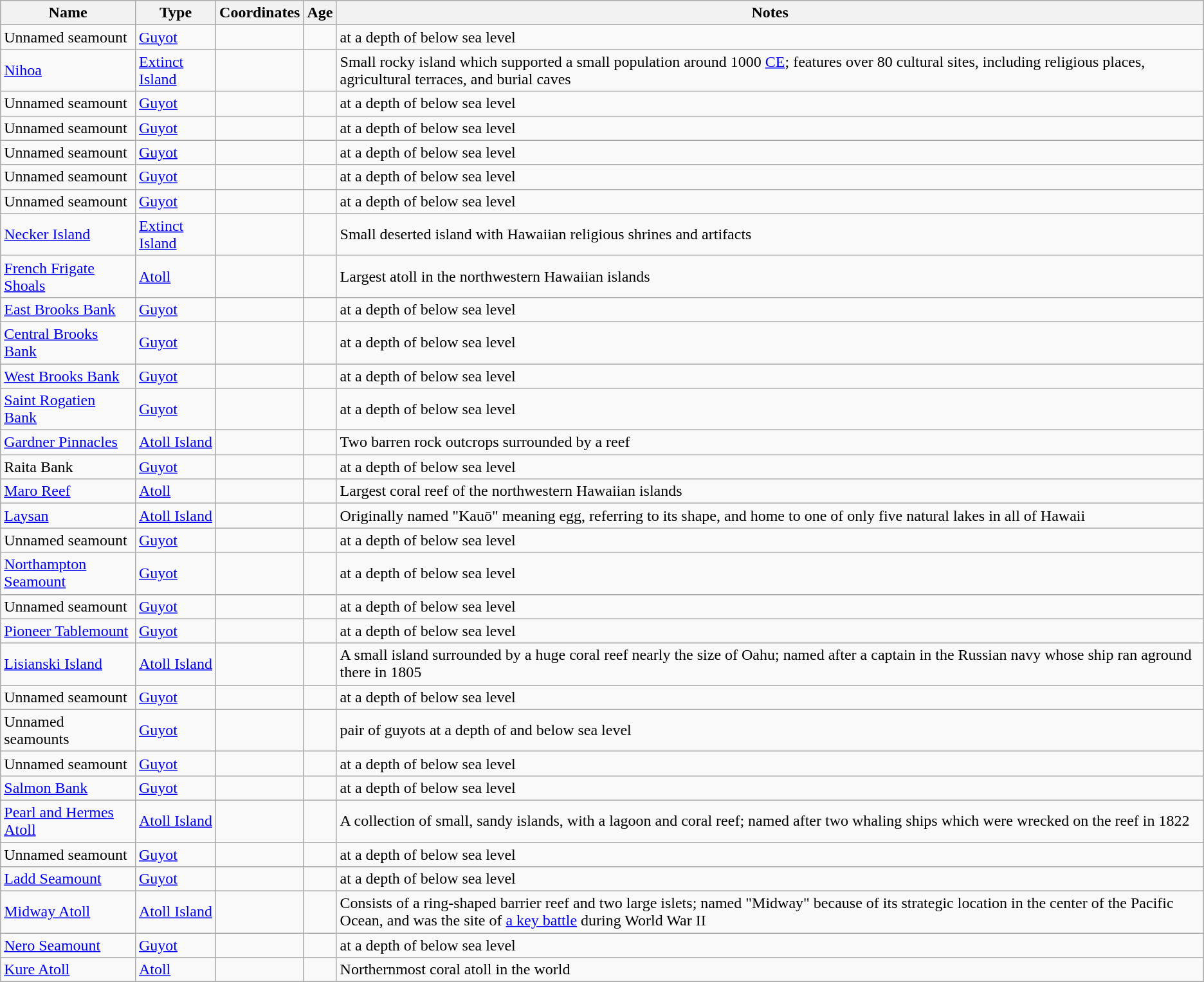<table class="wikitable sortable" border="1" align="center">
<tr>
<th>Name</th>
<th>Type</th>
<th>Coordinates</th>
<th>Age</th>
<th class="unsortable">Notes</th>
</tr>
<tr>
<td>Unnamed seamount</td>
<td><a href='#'>Guyot</a></td>
<td></td>
<td></td>
<td>at a depth of  below sea level</td>
</tr>
<tr>
<td><a href='#'>Nihoa</a></td>
<td><a href='#'>Extinct Island</a></td>
<td></td>
<td></td>
<td>Small rocky island which supported a small population around 1000 <a href='#'>CE</a>; features over 80 cultural sites, including religious places, agricultural terraces, and burial caves</td>
</tr>
<tr>
<td>Unnamed seamount</td>
<td><a href='#'>Guyot</a></td>
<td></td>
<td></td>
<td>at a depth of  below sea level</td>
</tr>
<tr>
<td>Unnamed seamount</td>
<td><a href='#'>Guyot</a></td>
<td></td>
<td></td>
<td>at a depth of  below sea level</td>
</tr>
<tr>
<td>Unnamed seamount</td>
<td><a href='#'>Guyot</a></td>
<td></td>
<td></td>
<td>at a depth of  below sea level</td>
</tr>
<tr>
<td>Unnamed seamount</td>
<td><a href='#'>Guyot</a></td>
<td></td>
<td></td>
<td>at a depth of  below sea level</td>
</tr>
<tr>
<td>Unnamed seamount</td>
<td><a href='#'>Guyot</a></td>
<td></td>
<td></td>
<td>at a depth of  below sea level</td>
</tr>
<tr>
<td><a href='#'>Necker Island</a></td>
<td><a href='#'>Extinct Island</a></td>
<td></td>
<td></td>
<td>Small deserted island with Hawaiian religious shrines and artifacts</td>
</tr>
<tr>
<td><a href='#'>French Frigate Shoals</a></td>
<td><a href='#'>Atoll</a></td>
<td></td>
<td></td>
<td>Largest atoll in the northwestern Hawaiian islands</td>
</tr>
<tr>
<td><a href='#'>East Brooks Bank</a></td>
<td><a href='#'>Guyot</a></td>
<td></td>
<td></td>
<td>at a depth of  below sea level</td>
</tr>
<tr>
<td><a href='#'>Central Brooks Bank</a></td>
<td><a href='#'>Guyot</a></td>
<td></td>
<td></td>
<td>at a depth of  below sea level</td>
</tr>
<tr>
<td><a href='#'>West Brooks Bank</a></td>
<td><a href='#'>Guyot</a></td>
<td></td>
<td></td>
<td>at a depth of  below sea level</td>
</tr>
<tr>
<td><a href='#'>Saint Rogatien Bank</a></td>
<td><a href='#'>Guyot</a></td>
<td></td>
<td></td>
<td>at a depth of  below sea level</td>
</tr>
<tr>
<td><a href='#'>Gardner Pinnacles</a></td>
<td><a href='#'>Atoll Island</a></td>
<td></td>
<td></td>
<td>Two barren rock outcrops surrounded by a reef</td>
</tr>
<tr>
<td>Raita Bank</td>
<td><a href='#'>Guyot</a></td>
<td></td>
<td></td>
<td>at a depth of  below sea level</td>
</tr>
<tr>
<td><a href='#'>Maro Reef</a></td>
<td><a href='#'>Atoll</a></td>
<td></td>
<td></td>
<td>Largest coral reef of the northwestern Hawaiian islands</td>
</tr>
<tr>
<td><a href='#'>Laysan</a></td>
<td><a href='#'>Atoll Island</a></td>
<td></td>
<td></td>
<td>Originally named "Kauō" meaning egg, referring to its shape, and home to one of only five natural lakes in all of Hawaii</td>
</tr>
<tr>
<td>Unnamed seamount</td>
<td><a href='#'>Guyot</a></td>
<td></td>
<td></td>
<td>at a depth of  below sea level</td>
</tr>
<tr>
<td><a href='#'>Northampton Seamount</a></td>
<td><a href='#'>Guyot</a></td>
<td></td>
<td></td>
<td>at a depth of  below sea level</td>
</tr>
<tr>
<td>Unnamed seamount</td>
<td><a href='#'>Guyot</a></td>
<td></td>
<td></td>
<td>at a depth of  below sea level</td>
</tr>
<tr>
<td><a href='#'>Pioneer Tablemount</a></td>
<td><a href='#'>Guyot</a></td>
<td></td>
<td></td>
<td>at a depth of  below sea level</td>
</tr>
<tr>
<td><a href='#'>Lisianski Island</a></td>
<td><a href='#'>Atoll Island</a></td>
<td></td>
<td></td>
<td>A small island surrounded by a huge coral reef nearly the size of Oahu; named after a captain in the Russian navy whose ship ran aground there in 1805</td>
</tr>
<tr>
<td>Unnamed seamount</td>
<td><a href='#'>Guyot</a></td>
<td></td>
<td></td>
<td>at a depth of  below sea level</td>
</tr>
<tr>
<td>Unnamed seamounts</td>
<td><a href='#'>Guyot</a></td>
<td></td>
<td></td>
<td>pair of guyots at a depth of  and  below sea level</td>
</tr>
<tr>
<td>Unnamed seamount</td>
<td><a href='#'>Guyot</a></td>
<td></td>
<td></td>
<td>at a depth of  below sea level</td>
</tr>
<tr>
<td><a href='#'>Salmon Bank</a></td>
<td><a href='#'>Guyot</a></td>
<td></td>
<td></td>
<td>at a depth of  below sea level</td>
</tr>
<tr>
<td><a href='#'>Pearl and Hermes Atoll</a></td>
<td><a href='#'>Atoll Island</a></td>
<td></td>
<td></td>
<td>A collection of small, sandy islands, with a lagoon and coral reef; named after two whaling ships which were wrecked on the reef in 1822</td>
</tr>
<tr>
<td>Unnamed seamount</td>
<td><a href='#'>Guyot</a></td>
<td></td>
<td></td>
<td>at a depth of  below sea level</td>
</tr>
<tr>
<td><a href='#'>Ladd Seamount</a></td>
<td><a href='#'>Guyot</a></td>
<td></td>
<td></td>
<td>at a depth of  below sea level</td>
</tr>
<tr>
<td><a href='#'>Midway Atoll</a></td>
<td><a href='#'>Atoll Island</a></td>
<td></td>
<td></td>
<td>Consists of a ring-shaped barrier reef and two large islets; named "Midway" because of its strategic location in the center of the Pacific Ocean, and was the site of <a href='#'>a key battle</a> during World War II</td>
</tr>
<tr>
<td><a href='#'>Nero Seamount</a></td>
<td><a href='#'>Guyot</a></td>
<td></td>
<td></td>
<td>at a depth of  below sea level</td>
</tr>
<tr>
<td><a href='#'>Kure Atoll</a></td>
<td><a href='#'>Atoll</a></td>
<td></td>
<td></td>
<td>Northernmost coral atoll in the world</td>
</tr>
<tr>
</tr>
</table>
